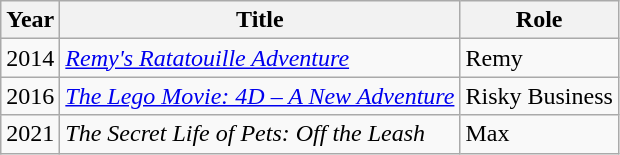<table class = "wikitable sortable">
<tr>
<th>Year</th>
<th>Title</th>
<th>Role</th>
</tr>
<tr>
<td>2014</td>
<td><em><a href='#'>Remy's Ratatouille Adventure</a></em></td>
<td>Remy</td>
</tr>
<tr>
<td>2016</td>
<td><em><a href='#'>The Lego Movie: 4D – A New Adventure</a></em></td>
<td>Risky Business</td>
</tr>
<tr>
<td>2021</td>
<td><em>The Secret Life of Pets: Off the Leash</em></td>
<td>Max</td>
</tr>
</table>
